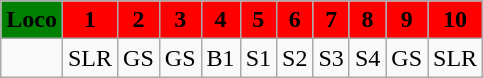<table class="wikitable plainrowheaders unsortable" style="text-align:center">
<tr>
<th scope="col" rowspan="1" style="background:green;">Loco</th>
<th scope="col" rowspan="1" style="background:red;">1</th>
<th scope="col" rowspan="1" style="background:red;">2</th>
<th scope="col" rowspan="1" style="background:red;">3</th>
<th scope="col" rowspan="1" style="background:red;">4</th>
<th scope="col" rowspan="1" style="background:red;">5</th>
<th scope="col" rowspan="1" style="background:red;">6</th>
<th scope="col" rowspan="1" style="background:red;">7</th>
<th scope="col" rowspan="1" style="background:red;">8</th>
<th scope="col" rowspan="1" style="background:red;">9</th>
<th scope="col" rowspan="1" style="background:red;">10</th>
</tr>
<tr>
<td></td>
<td>SLR</td>
<td>GS</td>
<td>GS</td>
<td>B1</td>
<td>S1</td>
<td>S2</td>
<td>S3</td>
<td>S4</td>
<td>GS</td>
<td>SLR</td>
</tr>
</table>
